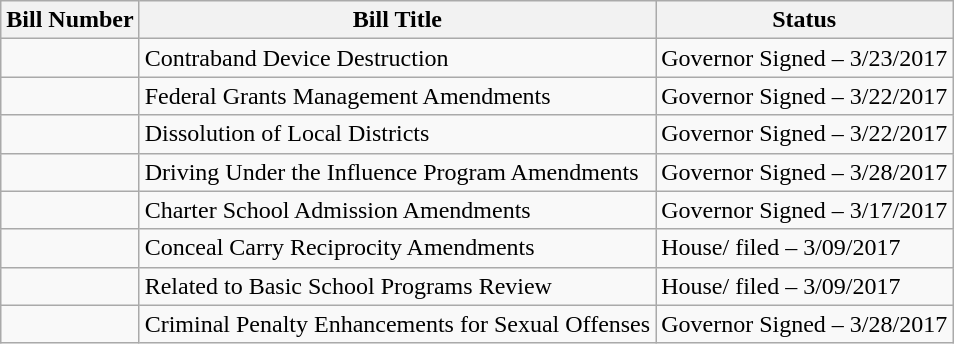<table class="wikitable">
<tr>
<th>Bill Number</th>
<th>Bill Title</th>
<th>Status</th>
</tr>
<tr>
<td><br></td>
<td>Contraband Device Destruction</td>
<td>Governor Signed – 3/23/2017</td>
</tr>
<tr>
<td><br></td>
<td>Federal Grants Management Amendments</td>
<td>Governor Signed – 3/22/2017</td>
</tr>
<tr>
<td><br></td>
<td>Dissolution of Local Districts</td>
<td>Governor Signed – 3/22/2017</td>
</tr>
<tr>
<td><br></td>
<td>Driving Under the Influence Program Amendments</td>
<td>Governor Signed – 3/28/2017</td>
</tr>
<tr>
<td><br></td>
<td>Charter School Admission Amendments</td>
<td>Governor Signed – 3/17/2017</td>
</tr>
<tr>
<td><br></td>
<td>Conceal Carry Reciprocity Amendments</td>
<td>House/ filed – 3/09/2017</td>
</tr>
<tr>
<td><br></td>
<td>Related to Basic School Programs Review</td>
<td>House/ filed – 3/09/2017</td>
</tr>
<tr>
<td><br></td>
<td>Criminal Penalty Enhancements for Sexual Offenses</td>
<td>Governor Signed – 3/28/2017</td>
</tr>
</table>
